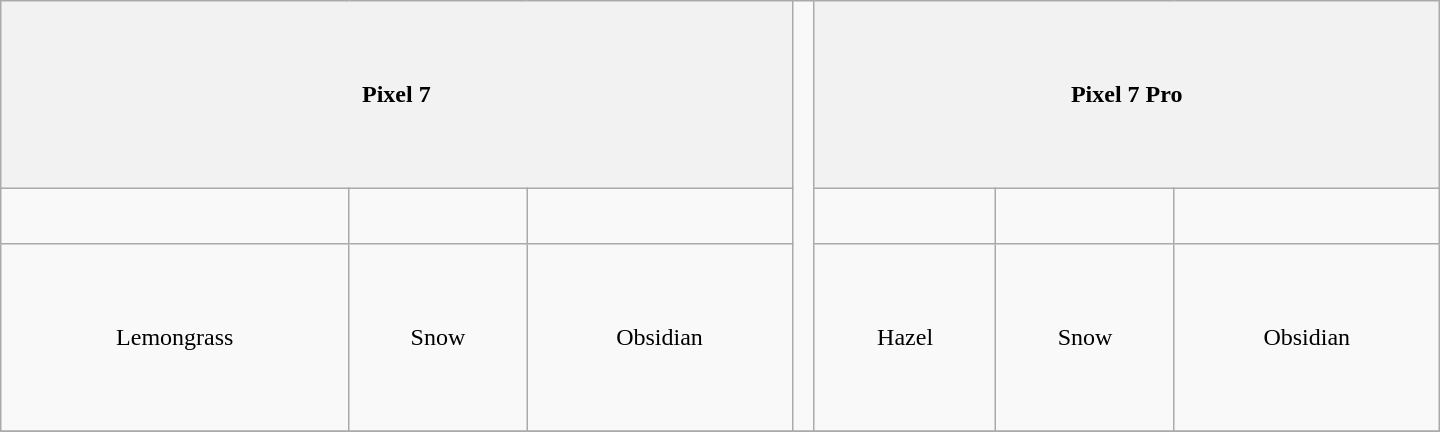<table class="wikitable" style="text-align: center; width:60em; height:18em;">
<tr>
<th colspan="3"><strong>Pixel 7</strong></th>
<td rowspan=3 style="font-size:70%;"></td>
<th colspan="3"><strong>Pixel 7 Pro</strong></th>
</tr>
<tr>
<td></td>
<td></td>
<td></td>
<td></td>
<td></td>
<td></td>
</tr>
<tr>
<td> Lemongrass</td>
<td> Snow</td>
<td> Obsidian</td>
<td> Hazel</td>
<td> Snow</td>
<td> Obsidian</td>
</tr>
<tr>
</tr>
</table>
